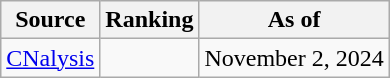<table class="wikitable" style="text-align:center">
<tr>
<th>Source</th>
<th>Ranking</th>
<th>As of</th>
</tr>
<tr>
<td align=left><a href='#'>CNalysis</a></td>
<td></td>
<td>November 2, 2024</td>
</tr>
</table>
